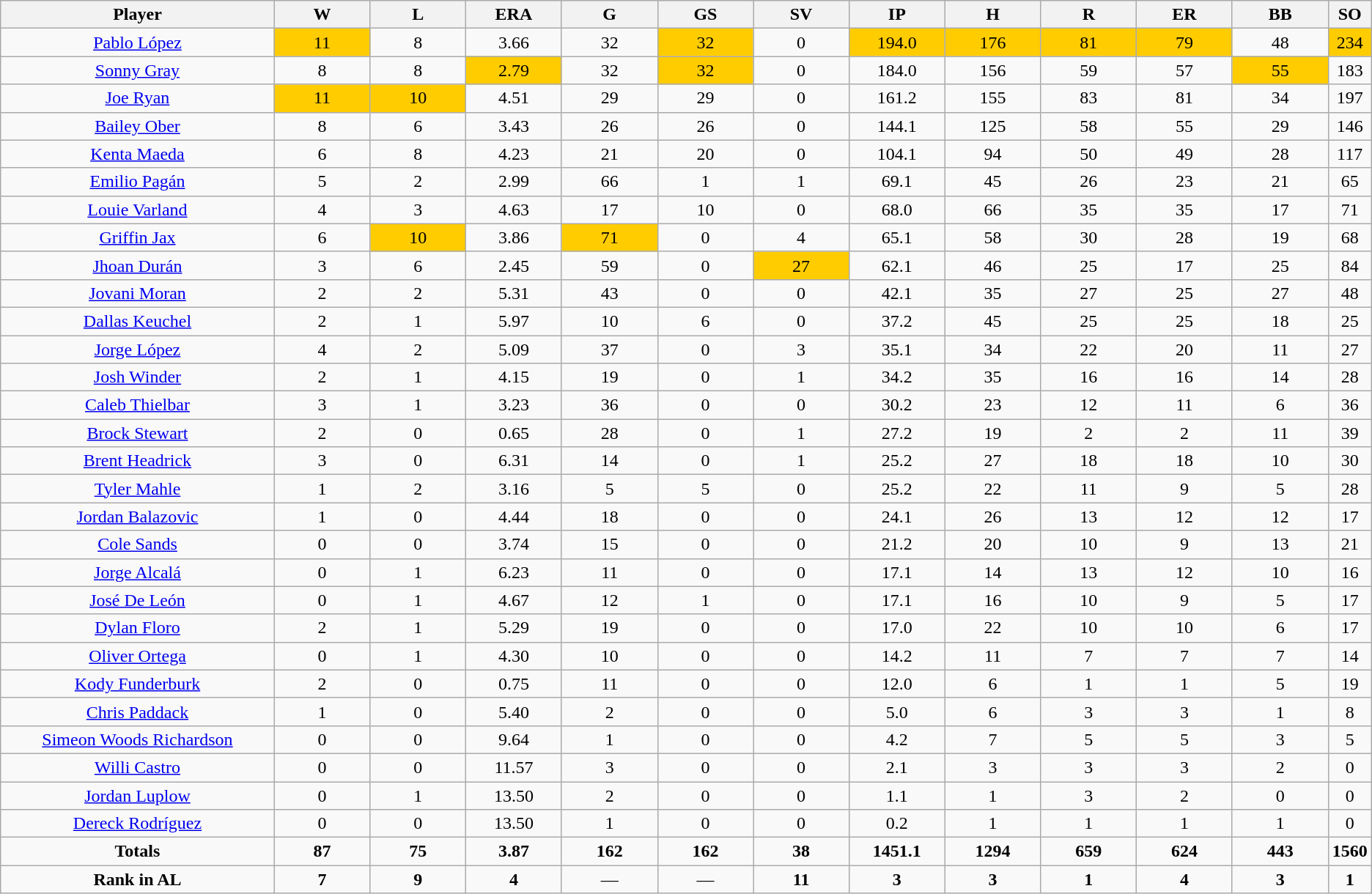<table class=wikitable style="text-align:center">
<tr>
<th bgcolor=#DDDDFF; width="20%">Player</th>
<th bgcolor=#DDDDFF; width="7%">W</th>
<th bgcolor=#DDDDFF; width="7%">L</th>
<th bgcolor=#DDDDFF; width="7%">ERA</th>
<th bgcolor=#DDDDFF; width="7%">G</th>
<th bgcolor=#DDDDFF; width="7%">GS</th>
<th bgcolor=#DDDDFF; width="7%">SV</th>
<th bgcolor=#DDDDFF; width="7%">IP</th>
<th bgcolor=#DDDDFF; width="7%">H</th>
<th bgcolor=#DDDDFF; width="7%">R</th>
<th bgcolor=#DDDDFF; width="7%">ER</th>
<th bgcolor=#DDDDFF; width="7%">BB</th>
<th bgcolor=#DDDDFF; width="7%">SO</th>
</tr>
<tr>
<td><a href='#'>Pablo López</a></td>
<td bgcolor=#ffcc00>11</td>
<td>8</td>
<td>3.66</td>
<td>32</td>
<td bgcolor=#ffcc00>32</td>
<td>0</td>
<td bgcolor=#ffcc00>194.0</td>
<td bgcolor=#ffcc00>176</td>
<td bgcolor=#ffcc00>81</td>
<td bgcolor=#ffcc00>79</td>
<td>48</td>
<td bgcolor=#ffcc00>234</td>
</tr>
<tr>
<td><a href='#'>Sonny Gray</a></td>
<td>8</td>
<td>8</td>
<td bgcolor=#ffcc00>2.79</td>
<td>32</td>
<td bgcolor=#ffcc00>32</td>
<td>0</td>
<td>184.0</td>
<td>156</td>
<td>59</td>
<td>57</td>
<td bgcolor=#ffcc00>55</td>
<td>183</td>
</tr>
<tr>
<td><a href='#'>Joe Ryan</a></td>
<td bgcolor=#ffcc00>11</td>
<td bgcolor=#ffcc00>10</td>
<td>4.51</td>
<td>29</td>
<td>29</td>
<td>0</td>
<td>161.2</td>
<td>155</td>
<td>83</td>
<td>81</td>
<td>34</td>
<td>197</td>
</tr>
<tr>
<td><a href='#'>Bailey Ober</a></td>
<td>8</td>
<td>6</td>
<td>3.43</td>
<td>26</td>
<td>26</td>
<td>0</td>
<td>144.1</td>
<td>125</td>
<td>58</td>
<td>55</td>
<td>29</td>
<td>146</td>
</tr>
<tr>
<td><a href='#'>Kenta Maeda</a></td>
<td>6</td>
<td>8</td>
<td>4.23</td>
<td>21</td>
<td>20</td>
<td>0</td>
<td>104.1</td>
<td>94</td>
<td>50</td>
<td>49</td>
<td>28</td>
<td>117</td>
</tr>
<tr>
<td><a href='#'>Emilio Pagán</a></td>
<td>5</td>
<td>2</td>
<td>2.99</td>
<td>66</td>
<td>1</td>
<td>1</td>
<td>69.1</td>
<td>45</td>
<td>26</td>
<td>23</td>
<td>21</td>
<td>65</td>
</tr>
<tr>
<td><a href='#'>Louie Varland</a></td>
<td>4</td>
<td>3</td>
<td>4.63</td>
<td>17</td>
<td>10</td>
<td>0</td>
<td>68.0</td>
<td>66</td>
<td>35</td>
<td>35</td>
<td>17</td>
<td>71</td>
</tr>
<tr>
<td><a href='#'>Griffin Jax</a></td>
<td>6</td>
<td bgcolor=#ffcc00>10</td>
<td>3.86</td>
<td bgcolor=#ffcc00>71</td>
<td>0</td>
<td>4</td>
<td>65.1</td>
<td>58</td>
<td>30</td>
<td>28</td>
<td>19</td>
<td>68</td>
</tr>
<tr>
<td><a href='#'>Jhoan Durán</a></td>
<td>3</td>
<td>6</td>
<td>2.45</td>
<td>59</td>
<td>0</td>
<td bgcolor=#ffcc00>27</td>
<td>62.1</td>
<td>46</td>
<td>25</td>
<td>17</td>
<td>25</td>
<td>84</td>
</tr>
<tr>
<td><a href='#'>Jovani Moran</a></td>
<td>2</td>
<td>2</td>
<td>5.31</td>
<td>43</td>
<td>0</td>
<td>0</td>
<td>42.1</td>
<td>35</td>
<td>27</td>
<td>25</td>
<td>27</td>
<td>48</td>
</tr>
<tr>
<td><a href='#'>Dallas Keuchel</a></td>
<td>2</td>
<td>1</td>
<td>5.97</td>
<td>10</td>
<td>6</td>
<td>0</td>
<td>37.2</td>
<td>45</td>
<td>25</td>
<td>25</td>
<td>18</td>
<td>25</td>
</tr>
<tr>
<td><a href='#'>Jorge López</a></td>
<td>4</td>
<td>2</td>
<td>5.09</td>
<td>37</td>
<td>0</td>
<td>3</td>
<td>35.1</td>
<td>34</td>
<td>22</td>
<td>20</td>
<td>11</td>
<td>27</td>
</tr>
<tr>
<td><a href='#'>Josh Winder</a></td>
<td>2</td>
<td>1</td>
<td>4.15</td>
<td>19</td>
<td>0</td>
<td>1</td>
<td>34.2</td>
<td>35</td>
<td>16</td>
<td>16</td>
<td>14</td>
<td>28</td>
</tr>
<tr>
<td><a href='#'>Caleb Thielbar</a></td>
<td>3</td>
<td>1</td>
<td>3.23</td>
<td>36</td>
<td>0</td>
<td>0</td>
<td>30.2</td>
<td>23</td>
<td>12</td>
<td>11</td>
<td>6</td>
<td>36</td>
</tr>
<tr>
<td><a href='#'>Brock Stewart</a></td>
<td>2</td>
<td>0</td>
<td>0.65</td>
<td>28</td>
<td>0</td>
<td>1</td>
<td>27.2</td>
<td>19</td>
<td>2</td>
<td>2</td>
<td>11</td>
<td>39</td>
</tr>
<tr>
<td><a href='#'>Brent Headrick</a></td>
<td>3</td>
<td>0</td>
<td>6.31</td>
<td>14</td>
<td>0</td>
<td>1</td>
<td>25.2</td>
<td>27</td>
<td>18</td>
<td>18</td>
<td>10</td>
<td>30</td>
</tr>
<tr>
<td><a href='#'>Tyler Mahle</a></td>
<td>1</td>
<td>2</td>
<td>3.16</td>
<td>5</td>
<td>5</td>
<td>0</td>
<td>25.2</td>
<td>22</td>
<td>11</td>
<td>9</td>
<td>5</td>
<td>28</td>
</tr>
<tr>
<td><a href='#'>Jordan Balazovic</a></td>
<td>1</td>
<td>0</td>
<td>4.44</td>
<td>18</td>
<td>0</td>
<td>0</td>
<td>24.1</td>
<td>26</td>
<td>13</td>
<td>12</td>
<td>12</td>
<td>17</td>
</tr>
<tr>
<td><a href='#'>Cole Sands</a></td>
<td>0</td>
<td>0</td>
<td>3.74</td>
<td>15</td>
<td>0</td>
<td>0</td>
<td>21.2</td>
<td>20</td>
<td>10</td>
<td>9</td>
<td>13</td>
<td>21</td>
</tr>
<tr>
<td><a href='#'>Jorge Alcalá</a></td>
<td>0</td>
<td>1</td>
<td>6.23</td>
<td>11</td>
<td>0</td>
<td>0</td>
<td>17.1</td>
<td>14</td>
<td>13</td>
<td>12</td>
<td>10</td>
<td>16</td>
</tr>
<tr>
<td><a href='#'>José De León</a></td>
<td>0</td>
<td>1</td>
<td>4.67</td>
<td>12</td>
<td>1</td>
<td>0</td>
<td>17.1</td>
<td>16</td>
<td>10</td>
<td>9</td>
<td>5</td>
<td>17</td>
</tr>
<tr>
<td><a href='#'>Dylan Floro</a></td>
<td>2</td>
<td>1</td>
<td>5.29</td>
<td>19</td>
<td>0</td>
<td>0</td>
<td>17.0</td>
<td>22</td>
<td>10</td>
<td>10</td>
<td>6</td>
<td>17</td>
</tr>
<tr>
<td><a href='#'>Oliver Ortega</a></td>
<td>0</td>
<td>1</td>
<td>4.30</td>
<td>10</td>
<td>0</td>
<td>0</td>
<td>14.2</td>
<td>11</td>
<td>7</td>
<td>7</td>
<td>7</td>
<td>14</td>
</tr>
<tr>
<td><a href='#'>Kody Funderburk</a></td>
<td>2</td>
<td>0</td>
<td>0.75</td>
<td>11</td>
<td>0</td>
<td>0</td>
<td>12.0</td>
<td>6</td>
<td>1</td>
<td>1</td>
<td>5</td>
<td>19</td>
</tr>
<tr>
<td><a href='#'>Chris Paddack</a></td>
<td>1</td>
<td>0</td>
<td>5.40</td>
<td>2</td>
<td>0</td>
<td>0</td>
<td>5.0</td>
<td>6</td>
<td>3</td>
<td>3</td>
<td>1</td>
<td>8</td>
</tr>
<tr>
<td><a href='#'>Simeon Woods Richardson</a></td>
<td>0</td>
<td>0</td>
<td>9.64</td>
<td>1</td>
<td>0</td>
<td>0</td>
<td>4.2</td>
<td>7</td>
<td>5</td>
<td>5</td>
<td>3</td>
<td>5</td>
</tr>
<tr>
<td><a href='#'>Willi Castro</a></td>
<td>0</td>
<td>0</td>
<td>11.57</td>
<td>3</td>
<td>0</td>
<td>0</td>
<td>2.1</td>
<td>3</td>
<td>3</td>
<td>3</td>
<td>2</td>
<td>0</td>
</tr>
<tr>
<td><a href='#'>Jordan Luplow</a></td>
<td>0</td>
<td>1</td>
<td>13.50</td>
<td>2</td>
<td>0</td>
<td>0</td>
<td>1.1</td>
<td>1</td>
<td>3</td>
<td>2</td>
<td>0</td>
<td>0</td>
</tr>
<tr>
<td><a href='#'>Dereck Rodríguez</a></td>
<td>0</td>
<td>0</td>
<td>13.50</td>
<td>1</td>
<td>0</td>
<td>0</td>
<td>0.2</td>
<td>1</td>
<td>1</td>
<td>1</td>
<td>1</td>
<td>0</td>
</tr>
<tr>
<td><strong>Totals</strong></td>
<td><strong>87</strong></td>
<td><strong>75</strong></td>
<td><strong>3.87</strong></td>
<td><strong>162</strong></td>
<td><strong>162</strong></td>
<td><strong>38</strong></td>
<td><strong>1451.1</strong></td>
<td><strong>1294</strong></td>
<td><strong>659</strong></td>
<td><strong>624</strong></td>
<td><strong>443</strong></td>
<td><strong>1560</strong></td>
</tr>
<tr>
<td><strong>Rank in AL</strong></td>
<td><strong>7</strong></td>
<td><strong>9</strong></td>
<td><strong>4</strong></td>
<td>—</td>
<td>—</td>
<td><strong>11</strong></td>
<td><strong>3</strong></td>
<td><strong>3</strong></td>
<td><strong>1</strong></td>
<td><strong>4</strong></td>
<td><strong>3</strong></td>
<td><strong>1</strong></td>
</tr>
</table>
